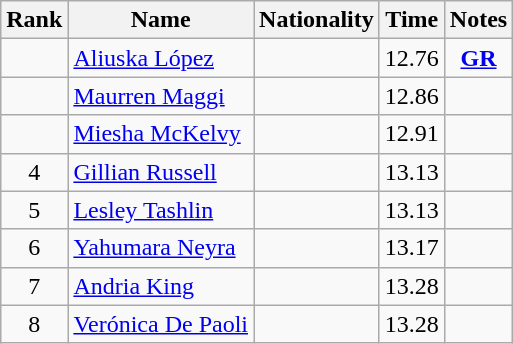<table class="wikitable sortable" style="text-align:center">
<tr>
<th>Rank</th>
<th>Name</th>
<th>Nationality</th>
<th>Time</th>
<th>Notes</th>
</tr>
<tr>
<td></td>
<td align=left><a href='#'>Aliuska López</a></td>
<td align=left></td>
<td>12.76</td>
<td><strong><a href='#'>GR</a></strong></td>
</tr>
<tr>
<td></td>
<td align=left><a href='#'>Maurren Maggi</a></td>
<td align=left></td>
<td>12.86</td>
<td></td>
</tr>
<tr>
<td></td>
<td align=left><a href='#'>Miesha McKelvy</a></td>
<td align=left></td>
<td>12.91</td>
<td></td>
</tr>
<tr>
<td>4</td>
<td align=left><a href='#'>Gillian Russell</a></td>
<td align=left></td>
<td>13.13</td>
<td></td>
</tr>
<tr>
<td>5</td>
<td align=left><a href='#'>Lesley Tashlin</a></td>
<td align=left></td>
<td>13.13</td>
<td></td>
</tr>
<tr>
<td>6</td>
<td align=left><a href='#'>Yahumara Neyra</a></td>
<td align=left></td>
<td>13.17</td>
<td></td>
</tr>
<tr>
<td>7</td>
<td align=left><a href='#'>Andria King</a></td>
<td align=left></td>
<td>13.28</td>
<td></td>
</tr>
<tr>
<td>8</td>
<td align=left><a href='#'>Verónica De Paoli</a></td>
<td align=left></td>
<td>13.28</td>
<td></td>
</tr>
</table>
